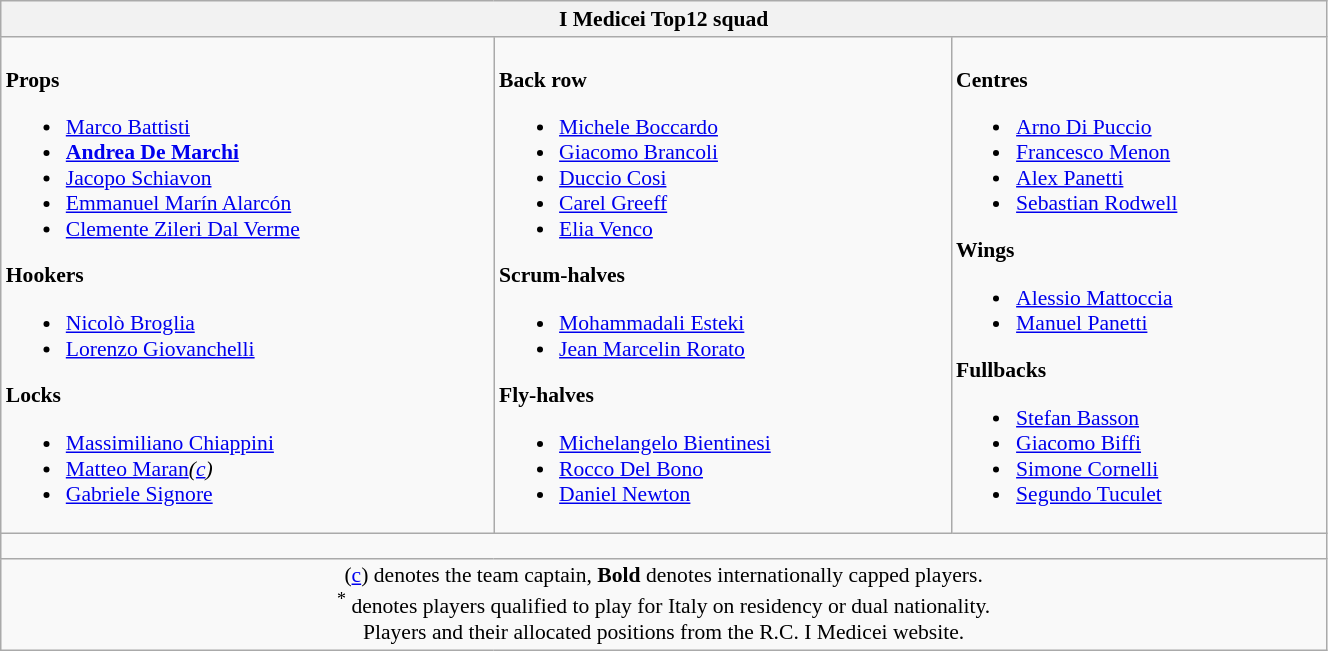<table class="wikitable" style="text-align:left; font-size:90%; width:70%">
<tr>
<th colspan="100%">I Medicei Top12 squad</th>
</tr>
<tr valign="top">
<td><br><strong>Props</strong><ul><li> <a href='#'>Marco Battisti</a></li><li> <strong><a href='#'>Andrea De Marchi</a></strong></li><li> <a href='#'>Jacopo Schiavon</a></li><li> <a href='#'>Emmanuel Marín Alarcón</a></li><li> <a href='#'>Clemente Zileri Dal Verme</a></li></ul><strong>Hookers</strong><ul><li> <a href='#'>Nicolò Broglia</a></li><li> <a href='#'>Lorenzo Giovanchelli</a></li></ul><strong>Locks</strong><ul><li> <a href='#'>Massimiliano Chiappini</a></li><li> <a href='#'>Matteo Maran</a><em>(<a href='#'>c</a>)</em></li><li> <a href='#'>Gabriele Signore</a></li></ul></td>
<td><br><strong>Back row</strong><ul><li> <a href='#'>Michele Boccardo</a></li><li> <a href='#'>Giacomo Brancoli</a></li><li> <a href='#'>Duccio Cosi</a></li><li> <a href='#'>Carel Greeff</a></li><li> <a href='#'>Elia Venco</a></li></ul><strong>Scrum-halves</strong><ul><li> <a href='#'>Mohammadali Esteki</a></li><li> <a href='#'>Jean Marcelin Rorato</a></li></ul><strong>Fly-halves</strong><ul><li> <a href='#'>Michelangelo Bientinesi</a></li><li> <a href='#'>Rocco Del Bono</a></li><li> <a href='#'>Daniel Newton</a></li></ul></td>
<td><br><strong>Centres</strong><ul><li> <a href='#'>Arno Di Puccio</a></li><li> <a href='#'>Francesco Menon</a></li><li> <a href='#'>Alex Panetti</a></li><li> <a href='#'>Sebastian Rodwell</a></li></ul><strong>Wings</strong><ul><li> <a href='#'>Alessio Mattoccia</a></li><li> <a href='#'>Manuel Panetti</a></li></ul><strong>Fullbacks</strong><ul><li> <a href='#'>Stefan Basson</a></li><li> <a href='#'>Giacomo Biffi</a></li><li> <a href='#'>Simone Cornelli</a></li><li> <a href='#'>Segundo Tuculet</a></li></ul></td>
</tr>
<tr>
<td colspan="100%" style="height: 10px;"></td>
</tr>
<tr>
<td colspan="100%" style="text-align:center;">(<a href='#'>c</a>) denotes the team captain, <strong>Bold</strong> denotes internationally capped players. <br> <sup>*</sup> denotes players qualified to play for Italy on residency or dual nationality. <br> Players and their allocated positions from the R.C. I Medicei website.</td>
</tr>
</table>
